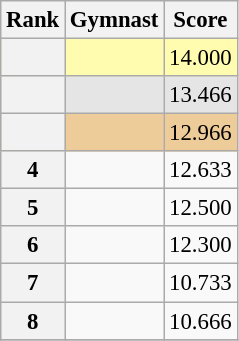<table class="wikitable sortable" style="text-align:center; font-size:95%">
<tr>
<th scope=col>Rank</th>
<th scope=col>Gymnast</th>
<th scope=col>Score</th>
</tr>
<tr bgcolor=fffcaf>
<th scope=row style="text-align:center"></th>
<td align=left></td>
<td>14.000</td>
</tr>
<tr bgcolor=e5e5e5>
<th scope=row style="text-align:center"></th>
<td align=left></td>
<td>13.466</td>
</tr>
<tr bgcolor=eecc99>
<th scope=row style="text-align:center"></th>
<td align=left></td>
<td>12.966</td>
</tr>
<tr>
<th>4</th>
<td align=left></td>
<td>12.633</td>
</tr>
<tr>
<th>5</th>
<td align=left></td>
<td>12.500</td>
</tr>
<tr>
<th>6</th>
<td align=left></td>
<td>12.300</td>
</tr>
<tr>
<th>7</th>
<td align=left></td>
<td>10.733</td>
</tr>
<tr>
<th>8</th>
<td align=left></td>
<td>10.666</td>
</tr>
<tr>
</tr>
</table>
